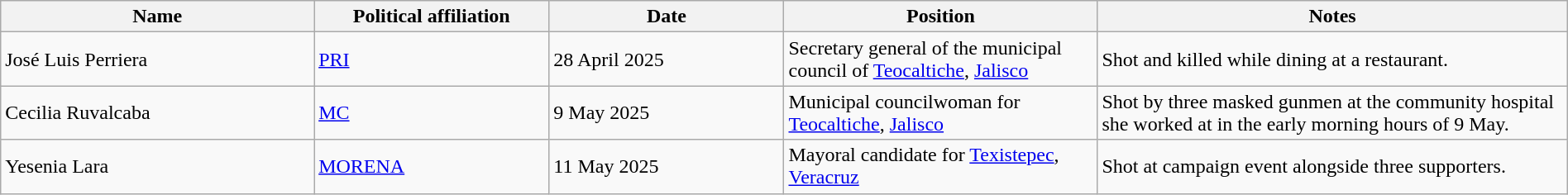<table class="wikitable" style="width:100%">
<tr>
<th style="width:20%">Name</th>
<th style="width:15%">Political affiliation</th>
<th style="width:15%">Date</th>
<th style="width:20%">Position</th>
<th style="width:30%">Notes</th>
</tr>
<tr>
<td>José Luis Perriera</td>
<td><a href='#'>PRI</a></td>
<td>28 April 2025</td>
<td>Secretary general of the municipal council of <a href='#'>Teocaltiche</a>, <a href='#'>Jalisco</a></td>
<td>Shot and killed while dining at a restaurant.</td>
</tr>
<tr>
<td>Cecilia Ruvalcaba</td>
<td><a href='#'>MC</a></td>
<td>9 May 2025</td>
<td>Municipal councilwoman for <a href='#'>Teocaltiche</a>, <a href='#'>Jalisco</a></td>
<td>Shot by three masked gunmen at the community hospital she worked at in the early morning hours of 9 May.</td>
</tr>
<tr>
<td>Yesenia Lara</td>
<td><a href='#'>MORENA</a></td>
<td>11 May 2025</td>
<td>Mayoral candidate for <a href='#'>Texistepec</a>, <a href='#'>Veracruz</a></td>
<td>Shot at campaign event alongside three supporters.</td>
</tr>
</table>
